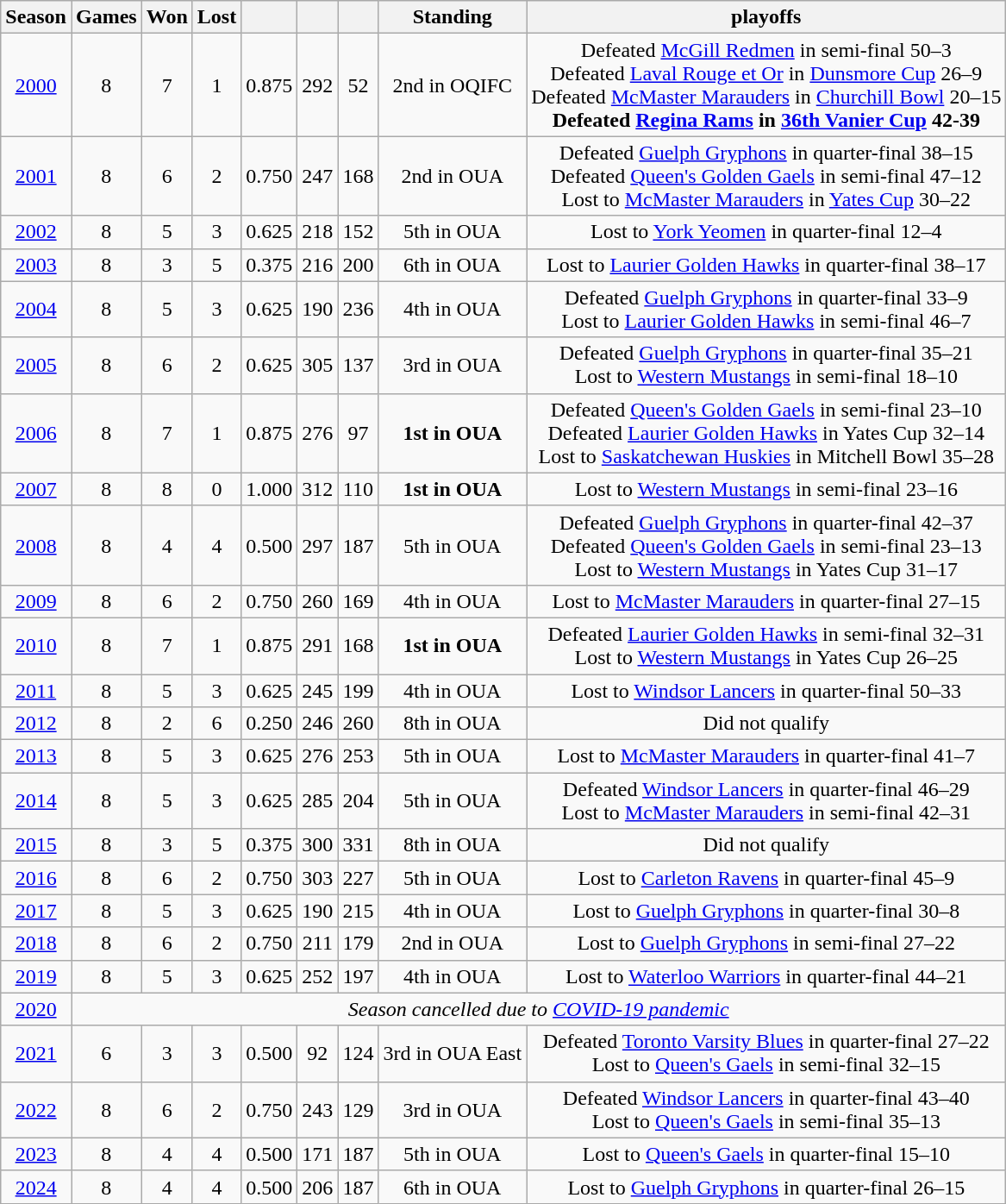<table class="wikitable" style="text-align:center">
<tr>
<th>Season</th>
<th>Games</th>
<th>Won</th>
<th>Lost</th>
<th></th>
<th></th>
<th></th>
<th>Standing</th>
<th>playoffs</th>
</tr>
<tr align="center">
<td><a href='#'>2000</a></td>
<td>8</td>
<td>7</td>
<td>1</td>
<td>0.875</td>
<td>292</td>
<td>52</td>
<td>2nd in OQIFC</td>
<td>Defeated <a href='#'>McGill Redmen</a> in semi-final 50–3<br>Defeated <a href='#'>Laval Rouge et Or</a> in <a href='#'>Dunsmore Cup</a> 26–9<br>Defeated <a href='#'>McMaster Marauders</a> in <a href='#'>Churchill Bowl</a> 20–15<br><strong>Defeated <a href='#'>Regina Rams</a> in <a href='#'>36th Vanier Cup</a> 42-39</strong></td>
</tr>
<tr align="center">
<td><a href='#'>2001</a></td>
<td>8</td>
<td>6</td>
<td>2</td>
<td>0.750</td>
<td>247</td>
<td>168</td>
<td>2nd in OUA</td>
<td>Defeated <a href='#'>Guelph Gryphons</a> in quarter-final 38–15<br>Defeated <a href='#'>Queen's Golden Gaels</a> in semi-final 47–12<br>Lost to <a href='#'>McMaster Marauders</a> in <a href='#'>Yates Cup</a> 30–22</td>
</tr>
<tr align="center">
<td><a href='#'>2002</a></td>
<td>8</td>
<td>5</td>
<td>3</td>
<td>0.625</td>
<td>218</td>
<td>152</td>
<td>5th in OUA</td>
<td>Lost to <a href='#'>York Yeomen</a> in quarter-final 12–4</td>
</tr>
<tr>
<td><a href='#'>2003</a></td>
<td>8</td>
<td>3</td>
<td>5</td>
<td>0.375</td>
<td>216</td>
<td>200</td>
<td>6th in OUA</td>
<td>Lost to <a href='#'>Laurier Golden Hawks</a> in quarter-final 38–17</td>
</tr>
<tr>
<td><a href='#'>2004</a></td>
<td>8</td>
<td>5</td>
<td>3</td>
<td>0.625</td>
<td>190</td>
<td>236</td>
<td>4th in OUA</td>
<td>Defeated <a href='#'>Guelph Gryphons</a> in quarter-final 33–9<br>Lost to <a href='#'>Laurier Golden Hawks</a> in semi-final 46–7</td>
</tr>
<tr>
<td><a href='#'>2005</a></td>
<td>8</td>
<td>6</td>
<td>2</td>
<td>0.625</td>
<td>305</td>
<td>137</td>
<td>3rd in OUA</td>
<td>Defeated <a href='#'>Guelph Gryphons</a> in quarter-final 35–21<br>Lost to <a href='#'>Western Mustangs</a> in semi-final 18–10</td>
</tr>
<tr>
<td><a href='#'>2006</a></td>
<td>8</td>
<td>7</td>
<td>1</td>
<td>0.875</td>
<td>276</td>
<td>97</td>
<td><strong>1st in OUA</strong></td>
<td>Defeated <a href='#'>Queen's Golden Gaels</a> in semi-final 23–10<br>Defeated <a href='#'>Laurier Golden Hawks</a> in Yates Cup 32–14<br>Lost to <a href='#'>Saskatchewan Huskies</a> in Mitchell Bowl 35–28</td>
</tr>
<tr>
<td><a href='#'>2007</a></td>
<td>8</td>
<td>8</td>
<td>0</td>
<td>1.000</td>
<td>312</td>
<td>110</td>
<td><strong>1st in OUA</strong></td>
<td>Lost to <a href='#'>Western Mustangs</a> in semi-final 23–16</td>
</tr>
<tr>
<td><a href='#'>2008</a></td>
<td>8</td>
<td>4</td>
<td>4</td>
<td>0.500</td>
<td>297</td>
<td>187</td>
<td>5th in OUA</td>
<td>Defeated <a href='#'>Guelph Gryphons</a> in quarter-final 42–37<br>Defeated <a href='#'>Queen's Golden Gaels</a> in semi-final 23–13<br>Lost to <a href='#'>Western Mustangs</a> in Yates Cup 31–17</td>
</tr>
<tr>
<td><a href='#'>2009</a></td>
<td>8</td>
<td>6</td>
<td>2</td>
<td>0.750</td>
<td>260</td>
<td>169</td>
<td>4th in OUA</td>
<td>Lost to <a href='#'>McMaster Marauders</a> in quarter-final 27–15</td>
</tr>
<tr>
<td><a href='#'>2010</a></td>
<td>8</td>
<td>7</td>
<td>1</td>
<td>0.875</td>
<td>291</td>
<td>168</td>
<td><strong>1st in OUA</strong></td>
<td>Defeated <a href='#'>Laurier Golden Hawks</a> in semi-final 32–31<br>Lost to <a href='#'>Western Mustangs</a> in Yates Cup 26–25</td>
</tr>
<tr>
<td><a href='#'>2011</a></td>
<td>8</td>
<td>5</td>
<td>3</td>
<td>0.625</td>
<td>245</td>
<td>199</td>
<td>4th in OUA</td>
<td>Lost to <a href='#'>Windsor Lancers</a> in quarter-final 50–33</td>
</tr>
<tr>
<td><a href='#'>2012</a></td>
<td>8</td>
<td>2</td>
<td>6</td>
<td>0.250</td>
<td>246</td>
<td>260</td>
<td>8th in OUA</td>
<td>Did not qualify</td>
</tr>
<tr>
<td><a href='#'>2013</a></td>
<td>8</td>
<td>5</td>
<td>3</td>
<td>0.625</td>
<td>276</td>
<td>253</td>
<td>5th in OUA</td>
<td>Lost to <a href='#'>McMaster Marauders</a> in quarter-final 41–7</td>
</tr>
<tr>
<td><a href='#'>2014</a></td>
<td>8</td>
<td>5</td>
<td>3</td>
<td>0.625</td>
<td>285</td>
<td>204</td>
<td>5th in OUA</td>
<td>Defeated <a href='#'>Windsor Lancers</a> in quarter-final 46–29<br> Lost to <a href='#'>McMaster Marauders</a> in semi-final 42–31</td>
</tr>
<tr>
<td><a href='#'>2015</a></td>
<td>8</td>
<td>3</td>
<td>5</td>
<td>0.375</td>
<td>300</td>
<td>331</td>
<td>8th in OUA</td>
<td>Did not qualify</td>
</tr>
<tr>
<td><a href='#'>2016</a></td>
<td>8</td>
<td>6</td>
<td>2</td>
<td>0.750</td>
<td>303</td>
<td>227</td>
<td>5th in OUA</td>
<td>Lost to <a href='#'>Carleton Ravens</a> in quarter-final 45–9</td>
</tr>
<tr>
<td><a href='#'>2017</a></td>
<td>8</td>
<td>5</td>
<td>3</td>
<td>0.625</td>
<td>190</td>
<td>215</td>
<td>4th in OUA</td>
<td>Lost to <a href='#'>Guelph Gryphons</a> in quarter-final 30–8</td>
</tr>
<tr>
<td><a href='#'>2018</a></td>
<td>8</td>
<td>6</td>
<td>2</td>
<td>0.750</td>
<td>211</td>
<td>179</td>
<td>2nd in OUA</td>
<td>Lost to <a href='#'>Guelph Gryphons</a> in semi-final 27–22</td>
</tr>
<tr>
<td><a href='#'>2019</a></td>
<td>8</td>
<td>5</td>
<td>3</td>
<td>0.625</td>
<td>252</td>
<td>197</td>
<td>4th in OUA</td>
<td>Lost to <a href='#'>Waterloo Warriors</a> in quarter-final 44–21</td>
</tr>
<tr>
<td><a href='#'>2020</a></td>
<td align="center" colSpan="9"><em>Season cancelled due to <a href='#'>COVID-19 pandemic</a></em></td>
</tr>
<tr>
<td><a href='#'>2021</a></td>
<td>6</td>
<td>3</td>
<td>3</td>
<td>0.500</td>
<td>92</td>
<td>124</td>
<td>3rd in OUA East</td>
<td>Defeated <a href='#'>Toronto Varsity Blues</a> in quarter-final 27–22<br>Lost to <a href='#'>Queen's Gaels</a> in semi-final 32–15</td>
</tr>
<tr>
<td><a href='#'>2022</a></td>
<td>8</td>
<td>6</td>
<td>2</td>
<td>0.750</td>
<td>243</td>
<td>129</td>
<td>3rd in OUA</td>
<td>Defeated <a href='#'>Windsor Lancers</a> in quarter-final 43–40<br>Lost to <a href='#'>Queen's Gaels</a> in semi-final 35–13</td>
</tr>
<tr>
<td><a href='#'>2023</a></td>
<td>8</td>
<td>4</td>
<td>4</td>
<td>0.500</td>
<td>171</td>
<td>187</td>
<td>5th in OUA</td>
<td>Lost to <a href='#'>Queen's Gaels</a> in quarter-final 15–10</td>
</tr>
<tr>
<td><a href='#'>2024</a></td>
<td>8</td>
<td>4</td>
<td>4</td>
<td>0.500</td>
<td>206</td>
<td>187</td>
<td>6th in OUA</td>
<td>Lost to <a href='#'>Guelph Gryphons</a> in quarter-final 26–15</td>
</tr>
</table>
